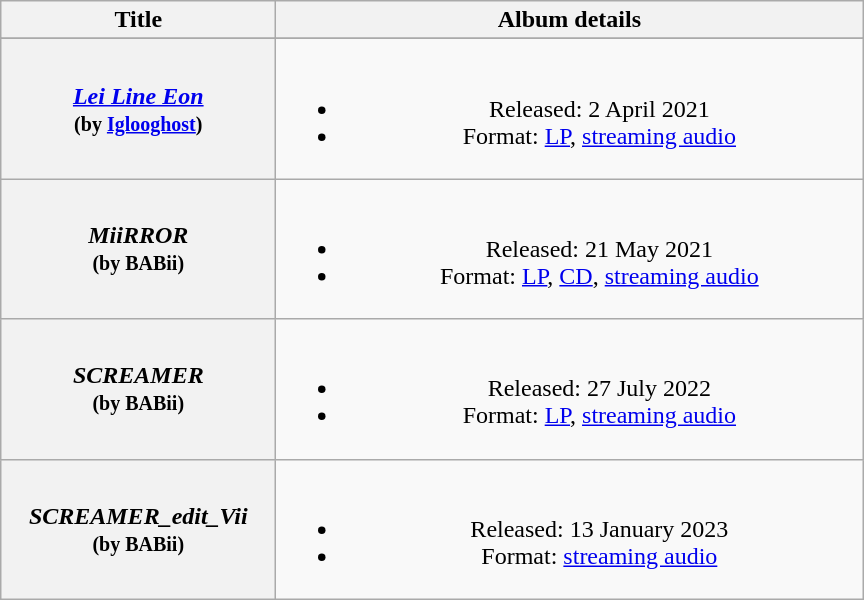<table class="wikitable plainrowheaders" style="text-align:center">
<tr>
<th scope="col" style="width:11em;">Title</th>
<th scope="col" style="width:24em;">Album details</th>
</tr>
<tr>
</tr>
<tr>
<th scope="row"><em><a href='#'>Lei Line Eon</a></em><br><small>(by <a href='#'>Iglooghost</a>)</small></th>
<td><br><ul><li>Released: 2 April 2021</li><li>Format: <a href='#'>LP</a>, <a href='#'>streaming audio</a></li></ul></td>
</tr>
<tr>
<th scope="row"><em>MiiRROR</em><br><small>(by BABii)</small></th>
<td><br><ul><li>Released: 21 May 2021</li><li>Format: <a href='#'>LP</a>, <a href='#'>CD</a>, <a href='#'>streaming audio</a></li></ul></td>
</tr>
<tr>
<th scope="row"><em>SCREAMER</em><br><small>(by BABii)</small></th>
<td><br><ul><li>Released: 27 July 2022</li><li>Format: <a href='#'>LP</a>, <a href='#'>streaming audio</a></li></ul></td>
</tr>
<tr>
<th scope="row"><em>SCREAMER_edit_Vii</em><br><small>(by BABii)</small></th>
<td><br><ul><li>Released: 13 January 2023</li><li>Format: <a href='#'>streaming audio</a></li></ul></td>
</tr>
</table>
